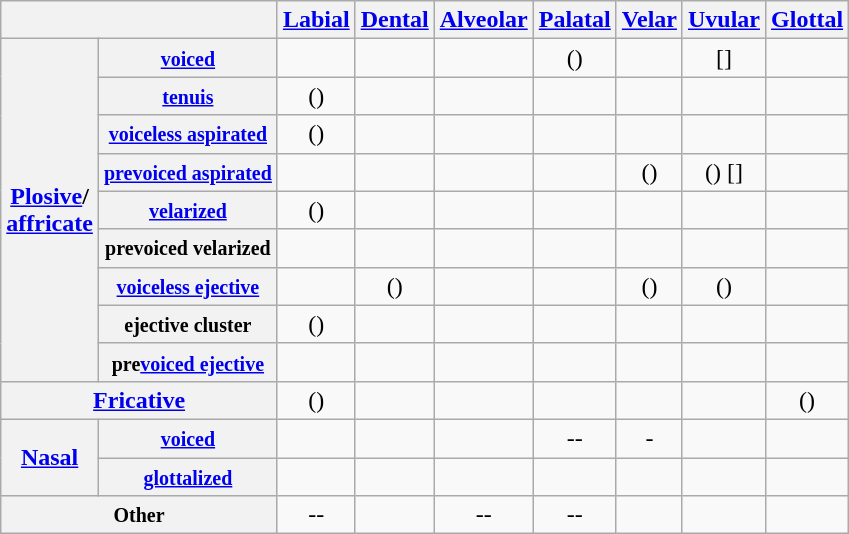<table class="wikitable" style=text-align:center>
<tr>
<th colspan=2></th>
<th><a href='#'>Labial</a></th>
<th><a href='#'>Dental</a></th>
<th><a href='#'>Alveolar</a></th>
<th><a href='#'>Palatal</a></th>
<th><a href='#'>Velar</a></th>
<th><a href='#'>Uvular</a></th>
<th><a href='#'>Glottal</a></th>
</tr>
<tr>
<th rowspan=9><a href='#'>Plosive</a>/<br><a href='#'>affricate</a></th>
<th><small><a href='#'>voiced</a></small></th>
<td></td>
<td></td>
<td></td>
<td>()</td>
<td></td>
<td> []</td>
<td></td>
</tr>
<tr>
<th><small><a href='#'>tenuis</a></small></th>
<td>()</td>
<td></td>
<td></td>
<td></td>
<td></td>
<td></td>
<td></td>
</tr>
<tr>
<th><small><a href='#'>voiceless aspirated</a></small></th>
<td>()</td>
<td></td>
<td></td>
<td></td>
<td></td>
<td></td>
<td></td>
</tr>
<tr>
<th><small><a href='#'>prevoiced aspirated</a></small></th>
<td></td>
<td></td>
<td></td>
<td></td>
<td>()</td>
<td>() []</td>
<td></td>
</tr>
<tr>
<th><small><a href='#'>velarized</a></small></th>
<td>()</td>
<td></td>
<td></td>
<td></td>
<td></td>
<td></td>
<td></td>
</tr>
<tr>
<th><small>prevoiced velarized</small></th>
<td></td>
<td></td>
<td></td>
<td></td>
<td></td>
<td></td>
<td></td>
</tr>
<tr>
<th><small><a href='#'>voiceless ejective</a></small></th>
<td></td>
<td>()</td>
<td></td>
<td></td>
<td>()</td>
<td>()</td>
<td></td>
</tr>
<tr>
<th><small>ejective cluster</small></th>
<td>()</td>
<td></td>
<td></td>
<td></td>
<td></td>
<td></td>
<td></td>
</tr>
<tr>
<th><small>pre<a href='#'>voiced ejective</a></small></th>
<td></td>
<td></td>
<td></td>
<td></td>
<td></td>
<td></td>
<td></td>
</tr>
<tr>
<th colspan="2"><a href='#'>Fricative</a></th>
<td>()</td>
<td></td>
<td></td>
<td></td>
<td></td>
<td></td>
<td>()</td>
</tr>
<tr>
<th rowspan=2><a href='#'>Nasal</a></th>
<th><small><a href='#'>voiced</a></small></th>
<td></td>
<td></td>
<td></td>
<td>--</td>
<td>-</td>
<td></td>
<td></td>
</tr>
<tr>
<th><small><a href='#'>glottalized</a></small></th>
<td></td>
<td></td>
<td></td>
<td></td>
<td></td>
<td></td>
<td></td>
</tr>
<tr>
<th colspan=2><small>Other</small></th>
<td>--</td>
<td></td>
<td>--</td>
<td>--</td>
<td></td>
<td></td>
<td></td>
</tr>
</table>
